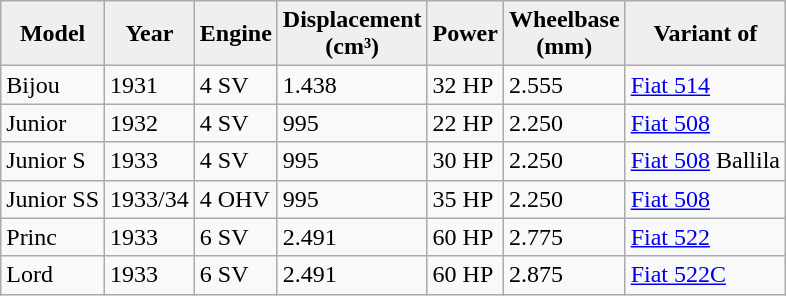<table class="wikitable">
<tr>
<th style="background:#efefef;">Model</th>
<th style="background:#efefef;">Year</th>
<th style="background:#efefef;">Engine</th>
<th style="background:#efefef;">Displacement<br> (cm³)</th>
<th style="background:#efefef;">Power</th>
<th style="background:#efefef;">Wheelbase<br> (mm)</th>
<th style="background:#efefef;">Variant of</th>
</tr>
<tr>
<td>Bijou</td>
<td>1931</td>
<td>4 SV</td>
<td>1.438</td>
<td>32 HP</td>
<td>2.555</td>
<td><a href='#'>Fiat 514</a></td>
</tr>
<tr>
<td>Junior</td>
<td>1932</td>
<td>4 SV</td>
<td>995</td>
<td>22 HP</td>
<td>2.250</td>
<td><a href='#'>Fiat 508</a></td>
</tr>
<tr>
<td>Junior S</td>
<td>1933</td>
<td>4 SV</td>
<td>995</td>
<td>30 HP</td>
<td>2.250</td>
<td><a href='#'>Fiat 508</a> Ballila</td>
</tr>
<tr>
<td>Junior SS</td>
<td>1933/34</td>
<td>4 OHV</td>
<td>995</td>
<td>35 HP</td>
<td>2.250</td>
<td><a href='#'>Fiat 508</a></td>
</tr>
<tr>
<td>Princ</td>
<td>1933</td>
<td>6 SV</td>
<td>2.491</td>
<td>60 HP</td>
<td>2.775</td>
<td><a href='#'>Fiat 522</a></td>
</tr>
<tr>
<td>Lord</td>
<td>1933</td>
<td>6 SV</td>
<td>2.491</td>
<td>60 HP</td>
<td>2.875</td>
<td><a href='#'>Fiat 522C</a></td>
</tr>
</table>
